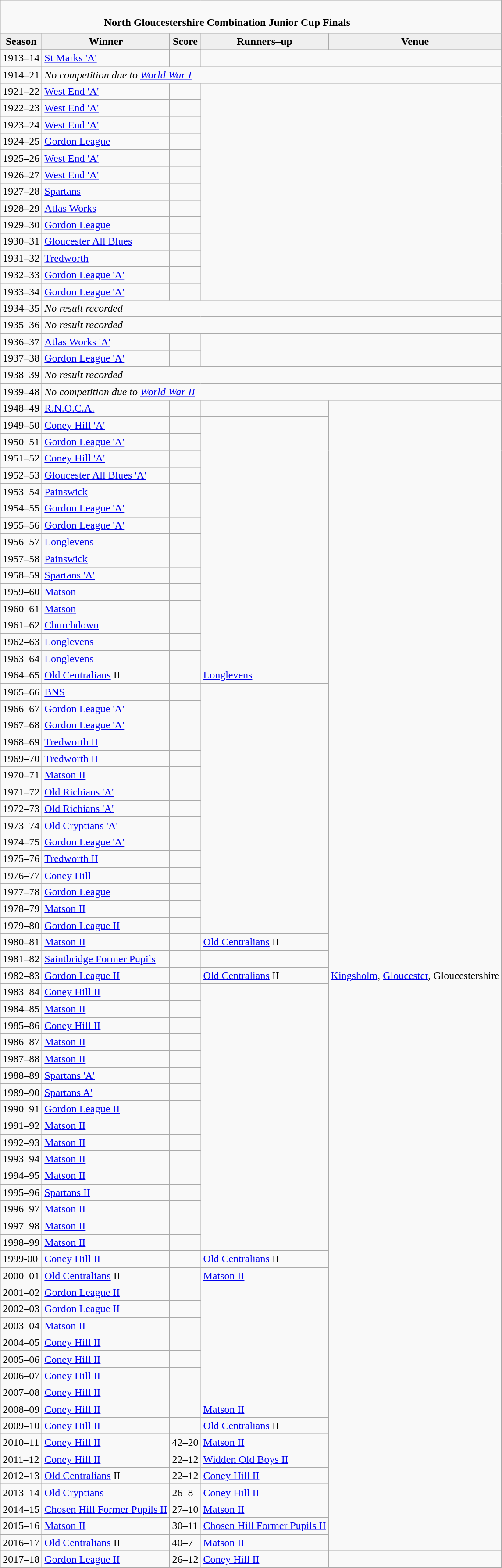<table class="wikitable" style="text-align: left;">
<tr>
<td colspan="5" cellpadding="0" cellspacing="0"><br><table border="0" style="width:100%;" cellpadding="0" cellspacing="0">
<tr>
<td style="width:20%; border:0;"></td>
<td style="border:0;"><strong>North Gloucestershire Combination Junior Cup Finals</strong></td>
<td style="width:20%; border:0;"></td>
</tr>
</table>
</td>
</tr>
<tr>
<th style="background:#efefef;">Season</th>
<th style="background:#efefef">Winner</th>
<th style="background:#efefef">Score</th>
<th style="background:#efefef;">Runners–up</th>
<th style="background:#efefef;">Venue</th>
</tr>
<tr align=left>
</tr>
<tr>
<td>1913–14</td>
<td><a href='#'>St Marks 'A'</a></td>
<td></td>
</tr>
<tr>
<td>1914–21</td>
<td Colspan="4"><em>No competition due to <a href='#'>World War I</a></em></td>
</tr>
<tr>
<td>1921–22</td>
<td><a href='#'>West End 'A'</a></td>
<td></td>
</tr>
<tr>
<td>1922–23</td>
<td><a href='#'>West End 'A'</a></td>
<td></td>
</tr>
<tr>
<td>1923–24</td>
<td><a href='#'>West End 'A'</a></td>
<td></td>
</tr>
<tr>
<td>1924–25</td>
<td><a href='#'>Gordon League</a></td>
<td></td>
</tr>
<tr>
<td>1925–26</td>
<td><a href='#'>West End 'A'</a></td>
<td></td>
</tr>
<tr>
<td>1926–27</td>
<td><a href='#'>West End 'A'</a></td>
<td></td>
</tr>
<tr>
<td>1927–28</td>
<td><a href='#'>Spartans</a></td>
<td></td>
</tr>
<tr>
<td>1928–29</td>
<td><a href='#'>Atlas Works</a></td>
<td></td>
</tr>
<tr>
<td>1929–30</td>
<td><a href='#'>Gordon League</a></td>
<td></td>
</tr>
<tr>
<td>1930–31</td>
<td><a href='#'>Gloucester All Blues</a></td>
<td></td>
</tr>
<tr>
<td>1931–32</td>
<td><a href='#'>Tredworth</a></td>
<td></td>
</tr>
<tr>
<td>1932–33</td>
<td><a href='#'>Gordon League 'A'</a></td>
<td></td>
</tr>
<tr>
<td>1933–34</td>
<td><a href='#'>Gordon League 'A'</a></td>
<td></td>
</tr>
<tr>
<td>1934–35</td>
<td Colspan="4"><em>No result recorded</em></td>
</tr>
<tr>
<td>1935–36</td>
<td Colspan="4"><em>No result recorded</em></td>
</tr>
<tr>
<td>1936–37</td>
<td><a href='#'>Atlas Works 'A'</a></td>
<td></td>
</tr>
<tr>
<td>1937–38</td>
<td><a href='#'>Gordon League 'A'</a></td>
<td></td>
</tr>
<tr>
<td>1938–39</td>
<td Colspan="4"><em>No result recorded</em></td>
</tr>
<tr>
<td>1939–48</td>
<td Colspan="4"><em>No competition due to <a href='#'>World War II</a></em></td>
</tr>
<tr>
<td>1948–49</td>
<td><a href='#'>R.N.O.C.A.</a></td>
<td></td>
<td></td>
<td rowspan="69"><a href='#'>Kingsholm</a>, <a href='#'>Gloucester</a>, Gloucestershire</td>
</tr>
<tr>
<td>1949–50</td>
<td><a href='#'>Coney Hill 'A'</a></td>
<td></td>
</tr>
<tr>
<td>1950–51</td>
<td><a href='#'>Gordon League 'A'</a></td>
<td></td>
</tr>
<tr>
<td>1951–52</td>
<td><a href='#'>Coney Hill 'A'</a></td>
<td></td>
</tr>
<tr>
<td>1952–53</td>
<td><a href='#'>Gloucester All Blues 'A'</a></td>
<td></td>
</tr>
<tr>
<td>1953–54</td>
<td><a href='#'>Painswick</a></td>
<td></td>
</tr>
<tr>
<td>1954–55</td>
<td><a href='#'>Gordon League 'A'</a></td>
<td></td>
</tr>
<tr>
<td>1955–56</td>
<td><a href='#'>Gordon League 'A'</a></td>
<td></td>
</tr>
<tr>
<td>1956–57</td>
<td><a href='#'>Longlevens</a></td>
<td></td>
</tr>
<tr>
<td>1957–58</td>
<td><a href='#'>Painswick</a></td>
<td></td>
</tr>
<tr>
<td>1958–59</td>
<td><a href='#'>Spartans 'A'</a></td>
<td></td>
</tr>
<tr>
<td>1959–60</td>
<td><a href='#'>Matson</a></td>
<td></td>
</tr>
<tr>
<td>1960–61</td>
<td><a href='#'>Matson</a></td>
<td></td>
</tr>
<tr>
<td>1961–62</td>
<td><a href='#'>Churchdown</a></td>
<td></td>
</tr>
<tr>
<td>1962–63</td>
<td><a href='#'>Longlevens</a></td>
<td></td>
</tr>
<tr>
<td>1963–64</td>
<td><a href='#'>Longlevens</a></td>
<td></td>
</tr>
<tr>
<td>1964–65</td>
<td><a href='#'>Old Centralians</a> II</td>
<td></td>
<td><a href='#'>Longlevens</a></td>
</tr>
<tr>
<td>1965–66</td>
<td><a href='#'>BNS</a></td>
<td></td>
</tr>
<tr>
<td>1966–67</td>
<td><a href='#'>Gordon League 'A'</a></td>
<td></td>
</tr>
<tr>
<td>1967–68</td>
<td><a href='#'>Gordon League 'A'</a></td>
<td></td>
</tr>
<tr>
<td>1968–69</td>
<td><a href='#'>Tredworth II</a></td>
<td></td>
</tr>
<tr>
<td>1969–70</td>
<td><a href='#'>Tredworth II</a></td>
<td></td>
</tr>
<tr>
<td>1970–71</td>
<td><a href='#'>Matson II</a></td>
<td></td>
</tr>
<tr>
<td>1971–72</td>
<td><a href='#'>Old Richians 'A'</a></td>
<td></td>
</tr>
<tr>
<td>1972–73</td>
<td><a href='#'>Old Richians 'A'</a></td>
<td></td>
</tr>
<tr>
<td>1973–74</td>
<td><a href='#'>Old Cryptians 'A'</a></td>
<td></td>
</tr>
<tr>
<td>1974–75</td>
<td><a href='#'>Gordon League 'A'</a></td>
<td></td>
</tr>
<tr>
<td>1975–76</td>
<td><a href='#'>Tredworth II</a></td>
<td></td>
</tr>
<tr>
<td>1976–77</td>
<td><a href='#'>Coney Hill</a></td>
<td></td>
</tr>
<tr>
<td>1977–78</td>
<td><a href='#'>Gordon League</a></td>
<td></td>
</tr>
<tr>
<td>1978–79</td>
<td><a href='#'>Matson II</a></td>
<td></td>
</tr>
<tr>
<td>1979–80</td>
<td><a href='#'>Gordon League II</a></td>
<td></td>
</tr>
<tr>
<td>1980–81</td>
<td><a href='#'>Matson II</a></td>
<td></td>
<td><a href='#'>Old Centralians</a> II</td>
</tr>
<tr>
<td>1981–82</td>
<td><a href='#'>Saintbridge Former Pupils</a></td>
<td></td>
</tr>
<tr>
<td>1982–83</td>
<td><a href='#'>Gordon League II</a></td>
<td></td>
<td><a href='#'>Old Centralians</a> II</td>
</tr>
<tr>
<td>1983–84</td>
<td><a href='#'>Coney Hill II</a></td>
<td></td>
</tr>
<tr>
<td>1984–85</td>
<td><a href='#'>Matson II</a></td>
<td></td>
</tr>
<tr>
<td>1985–86</td>
<td><a href='#'>Coney Hill II</a></td>
<td></td>
</tr>
<tr>
<td>1986–87</td>
<td><a href='#'>Matson II</a></td>
<td></td>
</tr>
<tr>
<td>1987–88</td>
<td><a href='#'>Matson II</a></td>
<td></td>
</tr>
<tr>
<td>1988–89</td>
<td><a href='#'>Spartans 'A'</a></td>
<td></td>
</tr>
<tr>
<td>1989–90</td>
<td><a href='#'>Spartans A'</a></td>
<td></td>
</tr>
<tr>
<td>1990–91</td>
<td><a href='#'>Gordon League II</a></td>
<td></td>
</tr>
<tr>
<td>1991–92</td>
<td><a href='#'>Matson II</a></td>
<td></td>
</tr>
<tr>
<td>1992–93</td>
<td><a href='#'>Matson II</a></td>
<td></td>
</tr>
<tr>
<td>1993–94</td>
<td><a href='#'>Matson II</a></td>
<td></td>
</tr>
<tr>
<td>1994–95</td>
<td><a href='#'>Matson II</a></td>
<td></td>
</tr>
<tr>
<td>1995–96</td>
<td><a href='#'>Spartans II</a></td>
<td></td>
</tr>
<tr>
<td>1996–97</td>
<td><a href='#'>Matson II</a></td>
<td></td>
</tr>
<tr>
<td>1997–98</td>
<td><a href='#'>Matson II</a></td>
<td></td>
</tr>
<tr>
<td>1998–99</td>
<td><a href='#'>Matson II</a></td>
<td></td>
</tr>
<tr>
<td>1999-00</td>
<td><a href='#'>Coney Hill II</a></td>
<td></td>
<td><a href='#'>Old Centralians</a> II</td>
</tr>
<tr>
<td>2000–01</td>
<td><a href='#'>Old Centralians</a> II</td>
<td></td>
<td><a href='#'>Matson II</a></td>
</tr>
<tr>
<td>2001–02</td>
<td><a href='#'>Gordon League II</a></td>
<td></td>
</tr>
<tr>
<td>2002–03</td>
<td><a href='#'>Gordon League II</a></td>
<td></td>
</tr>
<tr>
<td>2003–04</td>
<td><a href='#'>Matson II</a></td>
<td></td>
</tr>
<tr>
<td>2004–05</td>
<td><a href='#'>Coney Hill II</a></td>
<td></td>
</tr>
<tr>
<td>2005–06</td>
<td><a href='#'>Coney Hill II</a></td>
<td></td>
</tr>
<tr>
<td>2006–07</td>
<td><a href='#'>Coney Hill II</a></td>
<td></td>
</tr>
<tr>
<td>2007–08</td>
<td><a href='#'>Coney Hill II</a></td>
<td></td>
</tr>
<tr>
<td>2008–09</td>
<td><a href='#'>Coney Hill II</a></td>
<td></td>
<td><a href='#'>Matson II</a></td>
</tr>
<tr>
<td>2009–10</td>
<td><a href='#'>Coney Hill II</a></td>
<td></td>
<td><a href='#'>Old Centralians</a> II</td>
</tr>
<tr>
<td>2010–11</td>
<td><a href='#'>Coney Hill II</a></td>
<td>42–20</td>
<td><a href='#'>Matson II</a></td>
</tr>
<tr>
<td>2011–12</td>
<td><a href='#'>Coney Hill II</a></td>
<td>22–12</td>
<td><a href='#'>Widden Old Boys II</a></td>
</tr>
<tr>
<td>2012–13</td>
<td><a href='#'>Old Centralians</a> II</td>
<td>22–12</td>
<td><a href='#'>Coney Hill II</a></td>
</tr>
<tr>
<td>2013–14</td>
<td><a href='#'>Old Cryptians</a></td>
<td>26–8</td>
<td><a href='#'>Coney Hill II</a></td>
</tr>
<tr>
<td>2014–15</td>
<td><a href='#'>Chosen Hill Former Pupils II</a></td>
<td>27–10</td>
<td><a href='#'>Matson II</a></td>
</tr>
<tr>
<td>2015–16</td>
<td><a href='#'>Matson II</a></td>
<td>30–11</td>
<td><a href='#'>Chosen Hill Former Pupils II</a></td>
</tr>
<tr>
<td>2016–17</td>
<td><a href='#'>Old Centralians</a> II</td>
<td>40–7</td>
<td><a href='#'>Matson II</a></td>
</tr>
<tr>
<td>2017–18</td>
<td><a href='#'>Gordon League II</a></td>
<td>26–12</td>
<td><a href='#'>Coney Hill II</a></td>
</tr>
<tr>
</tr>
</table>
